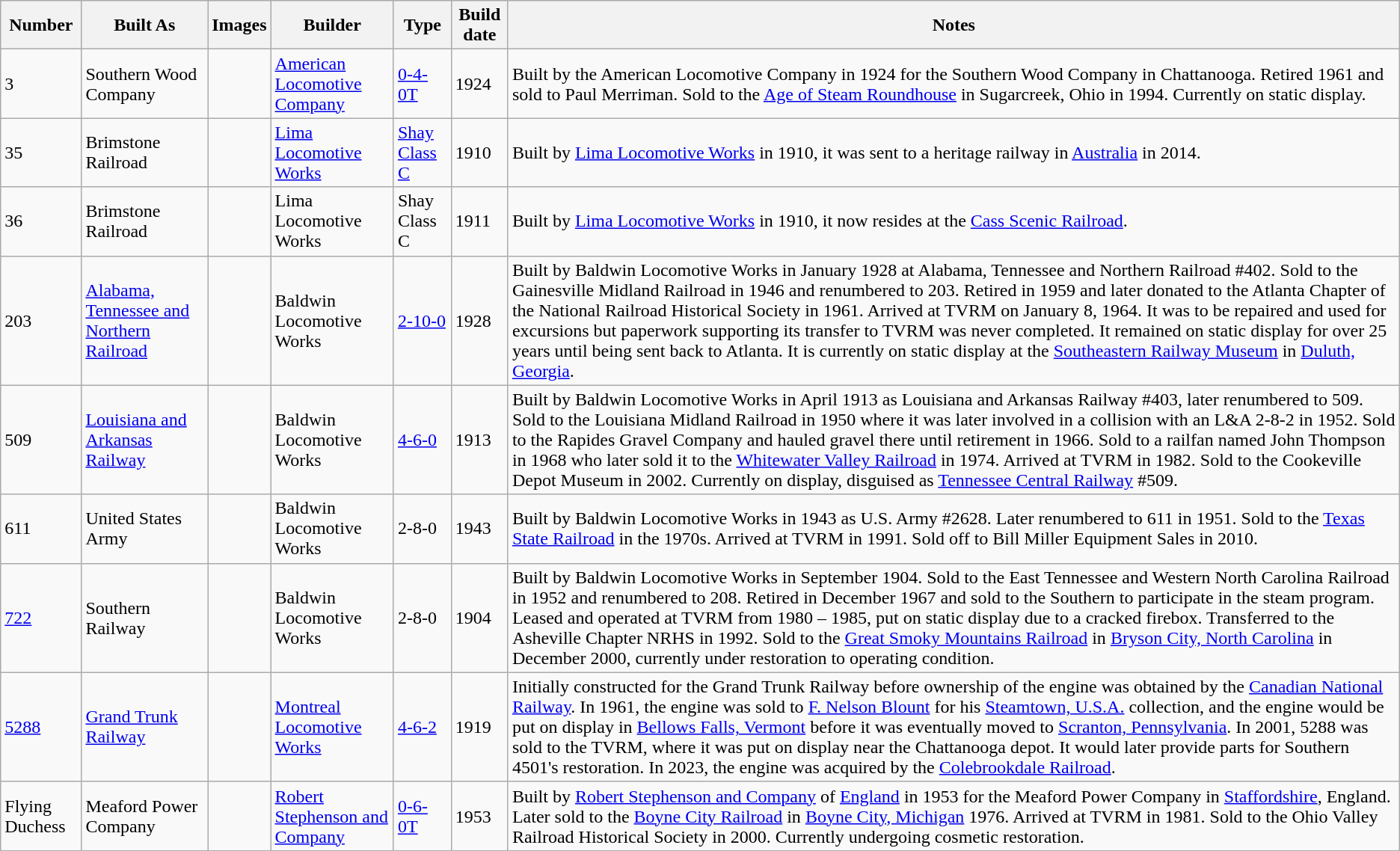<table class="wikitable">
<tr>
<th>Number</th>
<th>Built As</th>
<th>Images</th>
<th>Builder</th>
<th>Type</th>
<th>Build date</th>
<th>Notes</th>
</tr>
<tr>
<td>3</td>
<td>Southern Wood Company</td>
<td></td>
<td><a href='#'>American Locomotive Company</a></td>
<td><a href='#'>0-4-0</a><a href='#'>T</a></td>
<td>1924</td>
<td>Built by the American Locomotive Company in 1924 for the Southern Wood Company in Chattanooga. Retired 1961 and sold to Paul Merriman. Sold to the <a href='#'>Age of Steam Roundhouse</a> in Sugarcreek, Ohio in 1994. Currently on static display.</td>
</tr>
<tr>
<td>35</td>
<td>Brimstone Railroad</td>
<td></td>
<td><a href='#'>Lima Locomotive Works</a></td>
<td><a href='#'>Shay Class C</a></td>
<td>1910</td>
<td>Built by <a href='#'>Lima Locomotive Works</a> in 1910, it was sent to a heritage railway in <a href='#'>Australia</a> in 2014.</td>
</tr>
<tr>
<td>36</td>
<td>Brimstone Railroad</td>
<td></td>
<td>Lima Locomotive Works</td>
<td>Shay Class C</td>
<td>1911</td>
<td>Built by <a href='#'>Lima Locomotive Works</a> in 1910, it now resides at the <a href='#'>Cass Scenic Railroad</a>.</td>
</tr>
<tr>
<td>203</td>
<td><a href='#'>Alabama, Tennessee and Northern Railroad</a></td>
<td></td>
<td>Baldwin Locomotive Works</td>
<td><a href='#'>2-10-0</a></td>
<td>1928</td>
<td>Built by Baldwin Locomotive Works in January 1928 at Alabama, Tennessee and Northern Railroad #402. Sold to the Gainesville Midland Railroad in 1946 and renumbered to 203. Retired in 1959 and later donated to the Atlanta Chapter of the National Railroad Historical Society in 1961. Arrived at TVRM on January 8, 1964. It was to be repaired and used for excursions but paperwork supporting its transfer to TVRM was never completed. It remained on static display for over 25 years until being sent back to Atlanta. It is currently on static display at the <a href='#'>Southeastern Railway Museum</a> in <a href='#'>Duluth, Georgia</a>.</td>
</tr>
<tr>
<td>509</td>
<td><a href='#'>Louisiana and Arkansas Railway</a></td>
<td></td>
<td>Baldwin Locomotive Works</td>
<td><a href='#'>4-6-0</a></td>
<td>1913</td>
<td>Built by Baldwin Locomotive Works in April 1913 as Louisiana and Arkansas Railway #403, later renumbered to 509. Sold to the Louisiana Midland Railroad in 1950 where it was later involved in a collision with an L&A 2-8-2 in 1952. Sold to the Rapides Gravel Company and hauled gravel there until retirement in 1966. Sold to a railfan named John Thompson in 1968 who later sold it to the <a href='#'>Whitewater Valley Railroad</a> in 1974. Arrived at TVRM in 1982. Sold to the Cookeville Depot Museum in 2002. Currently on display, disguised as <a href='#'>Tennessee Central Railway</a> #509.</td>
</tr>
<tr>
<td>611</td>
<td>United States Army</td>
<td></td>
<td>Baldwin Locomotive Works</td>
<td>2-8-0</td>
<td>1943</td>
<td>Built by Baldwin Locomotive Works in 1943 as U.S. Army #2628. Later renumbered to 611 in 1951. Sold to the <a href='#'>Texas State Railroad</a> in the 1970s. Arrived at TVRM in 1991. Sold off to Bill Miller Equipment Sales in 2010.</td>
</tr>
<tr>
<td><a href='#'>722</a></td>
<td>Southern Railway</td>
<td></td>
<td>Baldwin Locomotive Works</td>
<td>2-8-0</td>
<td>1904</td>
<td>Built by Baldwin Locomotive Works in September 1904. Sold to the East Tennessee and Western North Carolina Railroad in 1952 and renumbered to 208. Retired in December 1967 and sold to the Southern to participate in the steam program. Leased and operated at TVRM from 1980 – 1985, put on static display due to a cracked firebox. Transferred to the Asheville Chapter NRHS in 1992. Sold to the <a href='#'>Great Smoky Mountains Railroad</a> in <a href='#'>Bryson City, North Carolina</a> in December 2000, currently under restoration to operating condition.</td>
</tr>
<tr>
<td><a href='#'>5288</a></td>
<td><a href='#'>Grand Trunk Railway</a></td>
<td></td>
<td><a href='#'>Montreal Locomotive Works</a></td>
<td><a href='#'>4-6-2</a></td>
<td>1919</td>
<td>Initially constructed for the Grand Trunk Railway before ownership of the engine was obtained by the <a href='#'>Canadian National Railway</a>. In 1961, the engine was sold to <a href='#'>F. Nelson Blount</a> for his <a href='#'>Steamtown, U.S.A.</a> collection, and the engine would be put on display in <a href='#'>Bellows Falls, Vermont</a> before it was eventually moved to <a href='#'>Scranton, Pennsylvania</a>. In 2001, 5288 was sold to the TVRM, where it was put on display near the Chattanooga depot. It would later provide parts for Southern 4501's restoration. In 2023, the engine was acquired by the <a href='#'>Colebrookdale Railroad</a>.</td>
</tr>
<tr>
<td>Flying Duchess</td>
<td>Meaford Power Company</td>
<td></td>
<td><a href='#'>Robert Stephenson and Company</a></td>
<td><a href='#'>0-6-0T</a></td>
<td>1953</td>
<td>Built by <a href='#'>Robert Stephenson and Company</a> of <a href='#'>England</a> in 1953 for the Meaford Power Company in <a href='#'>Staffordshire</a>, England. Later sold to the <a href='#'>Boyne City Railroad</a> in <a href='#'>Boyne City, Michigan</a> 1976. Arrived at TVRM in 1981. Sold to the Ohio Valley Railroad Historical Society in 2000. Currently undergoing cosmetic restoration.</td>
</tr>
</table>
